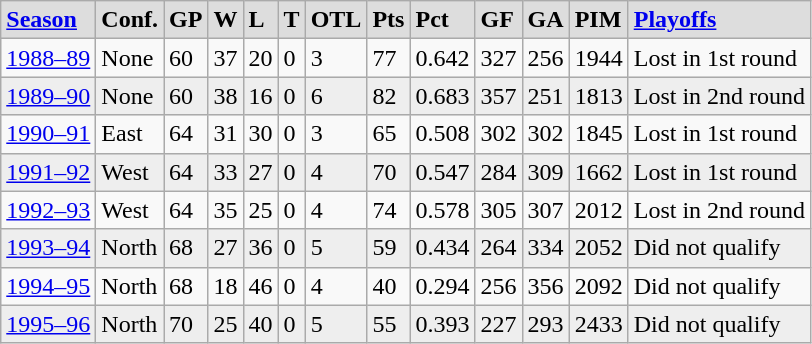<table class="wikitable">
<tr style="font-weight:bold; background-color:#dddddd;" |>
<td><a href='#'>Season</a></td>
<td>Conf.</td>
<td>GP</td>
<td>W</td>
<td>L</td>
<td>T</td>
<td>OTL</td>
<td>Pts</td>
<td>Pct</td>
<td>GF</td>
<td>GA</td>
<td>PIM</td>
<td><a href='#'>Playoffs</a></td>
</tr>
<tr>
<td><a href='#'>1988–89</a></td>
<td>None</td>
<td>60</td>
<td>37</td>
<td>20</td>
<td>0</td>
<td>3</td>
<td>77</td>
<td>0.642</td>
<td>327</td>
<td>256</td>
<td>1944</td>
<td>Lost in 1st round</td>
</tr>
<tr bgcolor="#eeeeee">
<td><a href='#'>1989–90</a></td>
<td>None</td>
<td>60</td>
<td>38</td>
<td>16</td>
<td>0</td>
<td>6</td>
<td>82</td>
<td>0.683</td>
<td>357</td>
<td>251</td>
<td>1813</td>
<td>Lost in 2nd round</td>
</tr>
<tr>
<td><a href='#'>1990–91</a></td>
<td>East</td>
<td>64</td>
<td>31</td>
<td>30</td>
<td>0</td>
<td>3</td>
<td>65</td>
<td>0.508</td>
<td>302</td>
<td>302</td>
<td>1845</td>
<td>Lost in 1st round</td>
</tr>
<tr bgcolor="#eeeeee">
<td><a href='#'>1991–92</a></td>
<td>West</td>
<td>64</td>
<td>33</td>
<td>27</td>
<td>0</td>
<td>4</td>
<td>70</td>
<td>0.547</td>
<td>284</td>
<td>309</td>
<td>1662</td>
<td>Lost in 1st round</td>
</tr>
<tr>
<td><a href='#'>1992–93</a></td>
<td>West</td>
<td>64</td>
<td>35</td>
<td>25</td>
<td>0</td>
<td>4</td>
<td>74</td>
<td>0.578</td>
<td>305</td>
<td>307</td>
<td>2012</td>
<td>Lost in 2nd round</td>
</tr>
<tr bgcolor="#eeeeee">
<td><a href='#'>1993–94</a></td>
<td>North</td>
<td>68</td>
<td>27</td>
<td>36</td>
<td>0</td>
<td>5</td>
<td>59</td>
<td>0.434</td>
<td>264</td>
<td>334</td>
<td>2052</td>
<td>Did not qualify</td>
</tr>
<tr>
<td><a href='#'>1994–95</a></td>
<td>North</td>
<td>68</td>
<td>18</td>
<td>46</td>
<td>0</td>
<td>4</td>
<td>40</td>
<td>0.294</td>
<td>256</td>
<td>356</td>
<td>2092</td>
<td>Did not qualify</td>
</tr>
<tr bgcolor="#eeeeee">
<td><a href='#'>1995–96</a></td>
<td>North</td>
<td>70</td>
<td>25</td>
<td>40</td>
<td>0</td>
<td>5</td>
<td>55</td>
<td>0.393</td>
<td>227</td>
<td>293</td>
<td>2433</td>
<td>Did not qualify</td>
</tr>
</table>
